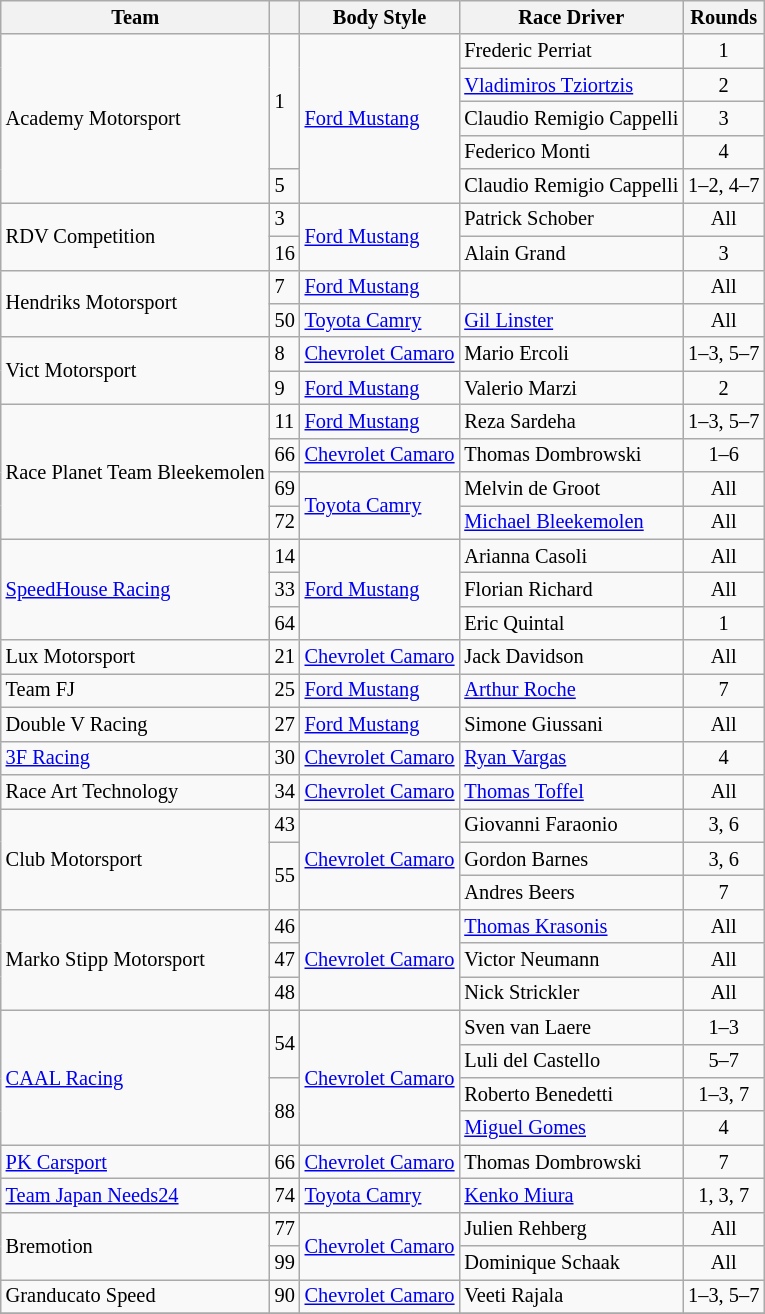<table class="wikitable" style="font-size: 85%">
<tr>
<th>Team</th>
<th></th>
<th>Body Style</th>
<th>Race Driver</th>
<th>Rounds</th>
</tr>
<tr>
<td rowspan=5 nowrap> Academy Motorsport</td>
<td rowspan=4>1</td>
<td rowspan=5 nowrap><a href='#'>Ford Mustang</a></td>
<td nowrap> Frederic Perriat</td>
<td align="center">1</td>
</tr>
<tr>
<td nowrap> <a href='#'>Vladimiros Tziortzis</a></td>
<td align="center">2</td>
</tr>
<tr>
<td nowrap> Claudio Remigio Cappelli</td>
<td align="center">3</td>
</tr>
<tr>
<td nowrap> Federico Monti</td>
<td align="center">4</td>
</tr>
<tr>
<td>5</td>
<td nowrap> Claudio Remigio Cappelli</td>
<td align="center">1–2, 4–7</td>
</tr>
<tr>
<td rowspan="2" nowrap=""> RDV Competition</td>
<td>3</td>
<td rowspan="2" nowrap=""><a href='#'>Ford Mustang</a></td>
<td nowrap> Patrick Schober</td>
<td align="center">All</td>
</tr>
<tr>
<td>16</td>
<td nowrap=""> Alain Grand</td>
<td align="center">3</td>
</tr>
<tr>
<td rowspan="2" nowrap=""> Hendriks Motorsport</td>
<td>7</td>
<td nowrap=""><a href='#'>Ford Mustang</a></td>
<td nowrap=""> </td>
<td align="center">All</td>
</tr>
<tr>
<td>50</td>
<td nowrap=""><a href='#'>Toyota Camry</a></td>
<td nowrap=""> <a href='#'>Gil Linster</a></td>
<td align="center">All</td>
</tr>
<tr>
<td rowspan="2" nowrap=""> Vict Motorsport</td>
<td>8</td>
<td nowrap=""><a href='#'>Chevrolet Camaro</a></td>
<td nowrap=""> Mario Ercoli</td>
<td align="center">1–3, 5–7</td>
</tr>
<tr>
<td>9</td>
<td nowrap><a href='#'>Ford Mustang</a></td>
<td nowrap> Valerio Marzi</td>
<td align="center">2</td>
</tr>
<tr>
<td rowspan=4 nowrap> Race Planet Team Bleekemolen</td>
<td>11</td>
<td nowrap><a href='#'>Ford Mustang</a></td>
<td nowrap> Reza Sardeha</td>
<td align="center">1–3, 5–7</td>
</tr>
<tr>
<td>66</td>
<td nowrap><a href='#'>Chevrolet Camaro</a></td>
<td nowrap> Thomas Dombrowski</td>
<td align="center">1–6</td>
</tr>
<tr>
<td>69</td>
<td rowspan=2 nowrap><a href='#'>Toyota Camry</a></td>
<td nowrap> Melvin de Groot</td>
<td align="center">All</td>
</tr>
<tr>
<td>72</td>
<td nowrap> <a href='#'>Michael Bleekemolen</a></td>
<td align="center">All</td>
</tr>
<tr>
<td rowspan=3 nowrap> <a href='#'>SpeedHouse Racing</a></td>
<td>14</td>
<td rowspan=3 nowrap><a href='#'>Ford Mustang</a></td>
<td nowrap> Arianna Casoli</td>
<td align="center">All</td>
</tr>
<tr>
<td>33</td>
<td nowrap> Florian Richard</td>
<td align="center">All</td>
</tr>
<tr>
<td>64</td>
<td nowrap> Eric Quintal</td>
<td align="center">1</td>
</tr>
<tr>
<td nowrap> Lux Motorsport</td>
<td>21</td>
<td nowrap><a href='#'>Chevrolet Camaro</a></td>
<td nowrap> Jack Davidson</td>
<td align="center">All</td>
</tr>
<tr>
<td nowrap> Team FJ</td>
<td>25</td>
<td nowrap><a href='#'>Ford Mustang</a></td>
<td nowrap> <a href='#'>Arthur Roche</a></td>
<td align="center">7</td>
</tr>
<tr>
<td nowrap> Double V Racing</td>
<td>27</td>
<td nowrap><a href='#'>Ford Mustang</a></td>
<td nowrap> Simone Giussani</td>
<td align="center">All</td>
</tr>
<tr>
<td nowrap> <a href='#'>3F Racing</a></td>
<td>30</td>
<td nowrap><a href='#'>Chevrolet Camaro</a></td>
<td nowrap> <a href='#'>Ryan Vargas</a></td>
<td align="center">4</td>
</tr>
<tr>
<td nowrap> Race Art Technology</td>
<td>34</td>
<td nowrap><a href='#'>Chevrolet Camaro</a></td>
<td nowrap> <a href='#'>Thomas Toffel</a></td>
<td align="center">All</td>
</tr>
<tr>
<td rowspan=3 nowrap> Club Motorsport</td>
<td>43</td>
<td rowspan=3 nowrap><a href='#'>Chevrolet Camaro</a></td>
<td nowrap> Giovanni Faraonio</td>
<td align="center">3, 6</td>
</tr>
<tr>
<td rowspan=2 nowrap>55</td>
<td nowrap> Gordon Barnes</td>
<td align="center">3, 6</td>
</tr>
<tr>
<td nowrap> Andres Beers</td>
<td align="center">7</td>
</tr>
<tr>
<td rowspan="3" nowrap=""> Marko Stipp Motorsport</td>
<td>46</td>
<td rowspan="3" nowrap=""><a href='#'>Chevrolet Camaro</a></td>
<td nowrap> <a href='#'>Thomas Krasonis</a></td>
<td align="center">All</td>
</tr>
<tr>
<td>47</td>
<td nowrap> Victor Neumann</td>
<td align="center">All</td>
</tr>
<tr>
<td>48</td>
<td nowrap> Nick Strickler</td>
<td align="center">All</td>
</tr>
<tr>
<td rowspan=4 nowrap> <a href='#'>CAAL Racing</a></td>
<td rowspan=2>54</td>
<td rowspan=4 nowrap><a href='#'>Chevrolet Camaro</a></td>
<td nowrap> Sven van Laere</td>
<td align="center">1–3</td>
</tr>
<tr>
<td nowrap> Luli del Castello</td>
<td align="center">5–7</td>
</tr>
<tr>
<td rowspan=2>88</td>
<td nowrap> Roberto Benedetti</td>
<td align="center">1–3, 7</td>
</tr>
<tr>
<td nowrap> <a href='#'>Miguel Gomes</a></td>
<td align="center">4</td>
</tr>
<tr>
<td nowrap> <a href='#'>PK Carsport</a></td>
<td>66</td>
<td nowrap><a href='#'>Chevrolet Camaro</a></td>
<td nowrap> Thomas Dombrowski</td>
<td align="center">7</td>
</tr>
<tr>
<td nowrap> <a href='#'>Team Japan Needs24</a></td>
<td>74</td>
<td nowrap><a href='#'>Toyota Camry</a></td>
<td nowrap> <a href='#'>Kenko Miura</a></td>
<td align="center">1, 3, 7</td>
</tr>
<tr>
<td rowspan=2 nowrap> Bremotion</td>
<td>77</td>
<td rowspan=2 nowrap><a href='#'>Chevrolet Camaro</a></td>
<td nowrap> Julien Rehberg</td>
<td align="center">All</td>
</tr>
<tr>
<td>99</td>
<td nowrap> Dominique Schaak</td>
<td align="center">All</td>
</tr>
<tr>
<td nowrap> Granducato Speed</td>
<td>90</td>
<td nowrap><a href='#'>Chevrolet Camaro</a></td>
<td nowrap> Veeti Rajala</td>
<td align="center">1–3, 5–7</td>
</tr>
<tr>
</tr>
</table>
